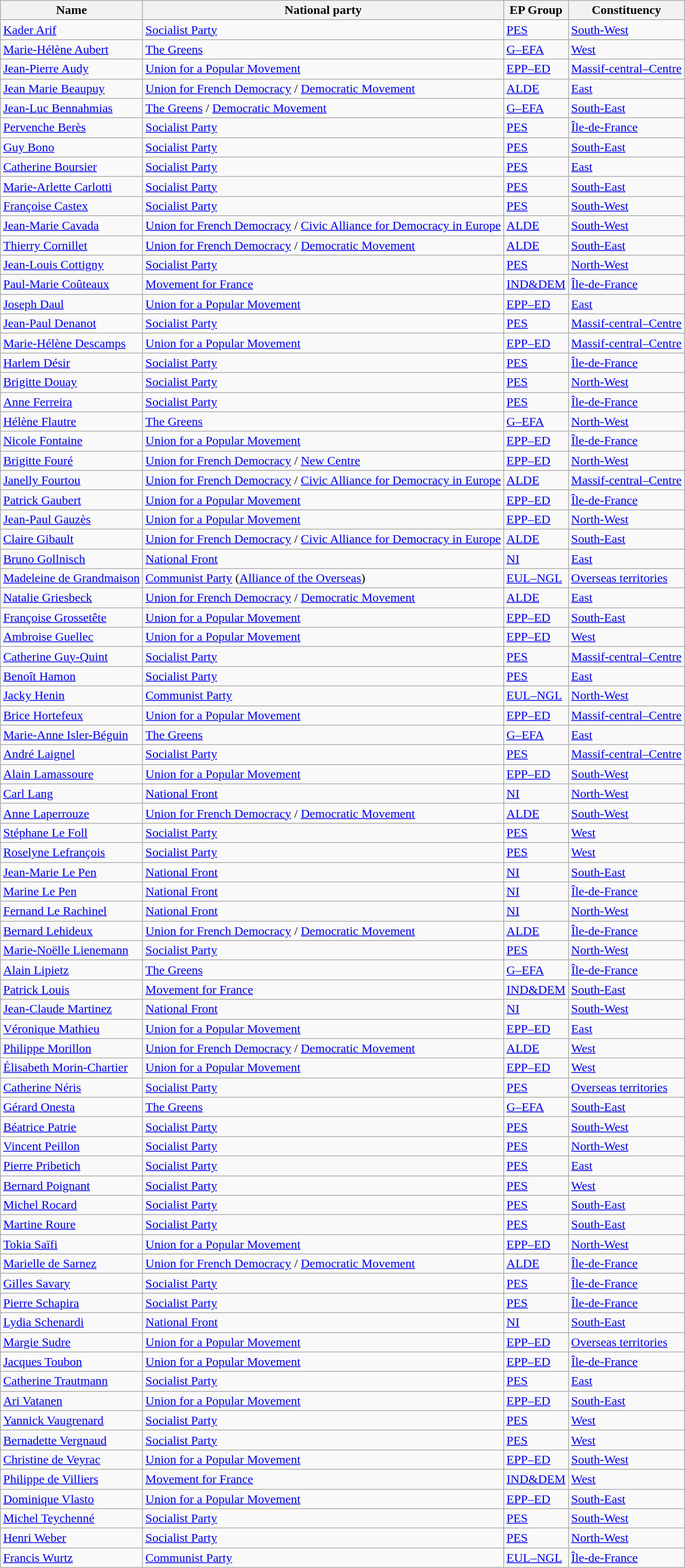<table class="sortable wikitable">
<tr>
<th>Name</th>
<th>National party</th>
<th>EP Group</th>
<th>Constituency</th>
</tr>
<tr>
<td><a href='#'>Kader Arif</a></td>
<td> <a href='#'>Socialist Party</a></td>
<td> <a href='#'>PES</a></td>
<td><a href='#'>South-West</a></td>
</tr>
<tr>
<td><a href='#'>Marie-Hélène Aubert</a></td>
<td> <a href='#'>The Greens</a></td>
<td> <a href='#'>G–EFA</a></td>
<td><a href='#'>West</a></td>
</tr>
<tr>
<td><a href='#'>Jean-Pierre Audy</a></td>
<td> <a href='#'>Union for a Popular Movement</a></td>
<td> <a href='#'>EPP–ED</a></td>
<td><a href='#'>Massif-central–Centre</a></td>
</tr>
<tr>
<td><a href='#'>Jean Marie Beaupuy</a></td>
<td> <a href='#'>Union for French Democracy</a> /  <a href='#'>Democratic Movement</a></td>
<td> <a href='#'>ALDE</a></td>
<td><a href='#'>East</a></td>
</tr>
<tr>
<td><a href='#'>Jean-Luc Bennahmias</a></td>
<td> <a href='#'>The Greens</a> /  <a href='#'>Democratic Movement</a></td>
<td> <a href='#'>G–EFA</a></td>
<td><a href='#'>South-East</a></td>
</tr>
<tr>
<td><a href='#'>Pervenche Berès</a></td>
<td> <a href='#'>Socialist Party</a></td>
<td> <a href='#'>PES</a></td>
<td><a href='#'>Île-de-France</a></td>
</tr>
<tr>
<td><a href='#'>Guy Bono</a></td>
<td> <a href='#'>Socialist Party</a></td>
<td> <a href='#'>PES</a></td>
<td><a href='#'>South-East</a></td>
</tr>
<tr>
<td><a href='#'>Catherine Boursier</a></td>
<td> <a href='#'>Socialist Party</a></td>
<td> <a href='#'>PES</a></td>
<td><a href='#'>East</a></td>
</tr>
<tr>
<td><a href='#'>Marie-Arlette Carlotti</a></td>
<td> <a href='#'>Socialist Party</a></td>
<td> <a href='#'>PES</a></td>
<td><a href='#'>South-East</a></td>
</tr>
<tr>
<td><a href='#'>Françoise Castex</a></td>
<td> <a href='#'>Socialist Party</a></td>
<td> <a href='#'>PES</a></td>
<td><a href='#'>South-West</a></td>
</tr>
<tr>
<td><a href='#'>Jean-Marie Cavada</a></td>
<td> <a href='#'>Union for French Democracy</a> /  <a href='#'>Civic Alliance for Democracy in Europe</a></td>
<td> <a href='#'>ALDE</a></td>
<td><a href='#'>South-West</a></td>
</tr>
<tr>
<td><a href='#'>Thierry Cornillet</a></td>
<td> <a href='#'>Union for French Democracy</a> /  <a href='#'>Democratic Movement</a></td>
<td> <a href='#'>ALDE</a></td>
<td><a href='#'>South-East</a></td>
</tr>
<tr>
<td><a href='#'>Jean-Louis Cottigny</a></td>
<td> <a href='#'>Socialist Party</a></td>
<td> <a href='#'>PES</a></td>
<td><a href='#'>North-West</a></td>
</tr>
<tr>
<td><a href='#'>Paul-Marie Coûteaux</a></td>
<td> <a href='#'>Movement for France</a></td>
<td> <a href='#'>IND&DEM</a></td>
<td><a href='#'>Île-de-France</a></td>
</tr>
<tr>
<td><a href='#'>Joseph Daul</a></td>
<td> <a href='#'>Union for a Popular Movement</a></td>
<td> <a href='#'>EPP–ED</a></td>
<td><a href='#'>East</a></td>
</tr>
<tr>
<td><a href='#'>Jean-Paul Denanot</a></td>
<td> <a href='#'>Socialist Party</a></td>
<td> <a href='#'>PES</a></td>
<td><a href='#'>Massif-central–Centre</a></td>
</tr>
<tr>
<td><a href='#'>Marie-Hélène Descamps</a></td>
<td> <a href='#'>Union for a Popular Movement</a></td>
<td> <a href='#'>EPP–ED</a></td>
<td><a href='#'>Massif-central–Centre</a></td>
</tr>
<tr>
<td><a href='#'>Harlem Désir</a></td>
<td> <a href='#'>Socialist Party</a></td>
<td> <a href='#'>PES</a></td>
<td><a href='#'>Île-de-France</a></td>
</tr>
<tr>
<td><a href='#'>Brigitte Douay</a></td>
<td> <a href='#'>Socialist Party</a></td>
<td> <a href='#'>PES</a></td>
<td><a href='#'>North-West</a></td>
</tr>
<tr>
<td><a href='#'>Anne Ferreira</a></td>
<td> <a href='#'>Socialist Party</a></td>
<td> <a href='#'>PES</a></td>
<td><a href='#'>Île-de-France</a></td>
</tr>
<tr>
<td><a href='#'>Hélène Flautre</a></td>
<td> <a href='#'>The Greens</a></td>
<td> <a href='#'>G–EFA</a></td>
<td><a href='#'>North-West</a></td>
</tr>
<tr>
<td><a href='#'>Nicole Fontaine</a></td>
<td> <a href='#'>Union for a Popular Movement</a></td>
<td> <a href='#'>EPP–ED</a></td>
<td><a href='#'>Île-de-France</a></td>
</tr>
<tr>
<td><a href='#'>Brigitte Fouré</a></td>
<td> <a href='#'>Union for French Democracy</a> /  <a href='#'>New Centre</a></td>
<td> <a href='#'>EPP–ED</a></td>
<td><a href='#'>North-West</a></td>
</tr>
<tr>
<td><a href='#'>Janelly Fourtou</a></td>
<td> <a href='#'>Union for French Democracy</a> /  <a href='#'>Civic Alliance for Democracy in Europe</a></td>
<td> <a href='#'>ALDE</a></td>
<td><a href='#'>Massif-central–Centre</a></td>
</tr>
<tr>
<td><a href='#'>Patrick Gaubert</a></td>
<td> <a href='#'>Union for a Popular Movement</a></td>
<td> <a href='#'>EPP–ED</a></td>
<td><a href='#'>Île-de-France</a></td>
</tr>
<tr>
<td><a href='#'>Jean-Paul Gauzès</a></td>
<td> <a href='#'>Union for a Popular Movement</a></td>
<td> <a href='#'>EPP–ED</a></td>
<td><a href='#'>North-West</a></td>
</tr>
<tr>
<td><a href='#'>Claire Gibault</a></td>
<td> <a href='#'>Union for French Democracy</a> /  <a href='#'>Civic Alliance for Democracy in Europe</a></td>
<td> <a href='#'>ALDE</a></td>
<td><a href='#'>South-East</a></td>
</tr>
<tr>
<td><a href='#'>Bruno Gollnisch</a></td>
<td> <a href='#'>National Front</a></td>
<td> <a href='#'>NI</a></td>
<td><a href='#'>East</a></td>
</tr>
<tr>
<td><a href='#'>Madeleine de Grandmaison</a></td>
<td> <a href='#'>Communist Party</a> (<a href='#'>Alliance of the Overseas</a>)</td>
<td> <a href='#'>EUL–NGL</a></td>
<td><a href='#'>Overseas territories</a></td>
</tr>
<tr>
<td><a href='#'>Natalie Griesbeck</a></td>
<td> <a href='#'>Union for French Democracy</a> /  <a href='#'>Democratic Movement</a></td>
<td> <a href='#'>ALDE</a></td>
<td><a href='#'>East</a></td>
</tr>
<tr>
<td><a href='#'>Françoise Grossetête</a></td>
<td> <a href='#'>Union for a Popular Movement</a></td>
<td> <a href='#'>EPP–ED</a></td>
<td><a href='#'>South-East</a></td>
</tr>
<tr>
<td><a href='#'>Ambroise Guellec</a></td>
<td> <a href='#'>Union for a Popular Movement</a></td>
<td> <a href='#'>EPP–ED</a></td>
<td><a href='#'>West</a></td>
</tr>
<tr>
<td><a href='#'>Catherine Guy-Quint</a></td>
<td> <a href='#'>Socialist Party</a></td>
<td> <a href='#'>PES</a></td>
<td><a href='#'>Massif-central–Centre</a></td>
</tr>
<tr>
<td><a href='#'>Benoît Hamon</a></td>
<td> <a href='#'>Socialist Party</a></td>
<td> <a href='#'>PES</a></td>
<td><a href='#'>East</a></td>
</tr>
<tr>
<td><a href='#'>Jacky Henin</a></td>
<td> <a href='#'>Communist Party</a></td>
<td> <a href='#'>EUL–NGL</a></td>
<td><a href='#'>North-West</a></td>
</tr>
<tr>
<td><a href='#'>Brice Hortefeux</a></td>
<td> <a href='#'>Union for a Popular Movement</a></td>
<td> <a href='#'>EPP–ED</a></td>
<td><a href='#'>Massif-central–Centre</a></td>
</tr>
<tr>
<td><a href='#'>Marie-Anne Isler-Béguin</a></td>
<td> <a href='#'>The Greens</a></td>
<td> <a href='#'>G–EFA</a></td>
<td><a href='#'>East</a></td>
</tr>
<tr>
<td><a href='#'>André Laignel</a></td>
<td> <a href='#'>Socialist Party</a></td>
<td> <a href='#'>PES</a></td>
<td><a href='#'>Massif-central–Centre</a></td>
</tr>
<tr>
<td><a href='#'>Alain Lamassoure</a></td>
<td> <a href='#'>Union for a Popular Movement</a></td>
<td> <a href='#'>EPP–ED</a></td>
<td><a href='#'>South-West</a></td>
</tr>
<tr>
<td><a href='#'>Carl Lang</a></td>
<td> <a href='#'>National Front</a></td>
<td> <a href='#'>NI</a></td>
<td><a href='#'>North-West</a></td>
</tr>
<tr>
<td><a href='#'>Anne Laperrouze</a></td>
<td> <a href='#'>Union for French Democracy</a> /  <a href='#'>Democratic Movement</a></td>
<td> <a href='#'>ALDE</a></td>
<td><a href='#'>South-West</a></td>
</tr>
<tr>
<td><a href='#'>Stéphane Le Foll</a></td>
<td> <a href='#'>Socialist Party</a></td>
<td> <a href='#'>PES</a></td>
<td><a href='#'>West</a></td>
</tr>
<tr>
<td><a href='#'>Roselyne Lefrançois</a></td>
<td> <a href='#'>Socialist Party</a></td>
<td> <a href='#'>PES</a></td>
<td><a href='#'>West</a></td>
</tr>
<tr>
<td><a href='#'>Jean-Marie Le Pen</a></td>
<td> <a href='#'>National Front</a></td>
<td> <a href='#'>NI</a></td>
<td><a href='#'>South-East</a></td>
</tr>
<tr>
<td><a href='#'>Marine Le Pen</a></td>
<td> <a href='#'>National Front</a></td>
<td> <a href='#'>NI</a></td>
<td><a href='#'>Île-de-France</a></td>
</tr>
<tr>
<td><a href='#'>Fernand Le Rachinel</a></td>
<td> <a href='#'>National Front</a></td>
<td> <a href='#'>NI</a></td>
<td><a href='#'>North-West</a></td>
</tr>
<tr>
<td><a href='#'>Bernard Lehideux</a></td>
<td> <a href='#'>Union for French Democracy</a> /  <a href='#'>Democratic Movement</a></td>
<td> <a href='#'>ALDE</a></td>
<td><a href='#'>Île-de-France</a></td>
</tr>
<tr>
<td><a href='#'>Marie-Noëlle Lienemann</a></td>
<td> <a href='#'>Socialist Party</a></td>
<td> <a href='#'>PES</a></td>
<td><a href='#'>North-West</a></td>
</tr>
<tr>
<td><a href='#'>Alain Lipietz</a></td>
<td> <a href='#'>The Greens</a></td>
<td> <a href='#'>G–EFA</a></td>
<td><a href='#'>Île-de-France</a></td>
</tr>
<tr>
<td><a href='#'>Patrick Louis</a></td>
<td> <a href='#'>Movement for France</a></td>
<td> <a href='#'>IND&DEM</a></td>
<td><a href='#'>South-East</a></td>
</tr>
<tr>
<td><a href='#'>Jean-Claude Martinez</a></td>
<td> <a href='#'>National Front</a></td>
<td> <a href='#'>NI</a></td>
<td><a href='#'>South-West</a></td>
</tr>
<tr>
<td><a href='#'>Véronique Mathieu</a></td>
<td> <a href='#'>Union for a Popular Movement</a></td>
<td> <a href='#'>EPP–ED</a></td>
<td><a href='#'>East</a></td>
</tr>
<tr>
<td><a href='#'>Philippe Morillon</a></td>
<td> <a href='#'>Union for French Democracy</a> /  <a href='#'>Democratic Movement</a></td>
<td> <a href='#'>ALDE</a></td>
<td><a href='#'>West</a></td>
</tr>
<tr>
<td><a href='#'>Élisabeth Morin-Chartier</a></td>
<td> <a href='#'>Union for a Popular Movement</a></td>
<td> <a href='#'>EPP–ED</a></td>
<td><a href='#'>West</a></td>
</tr>
<tr>
<td><a href='#'>Catherine Néris</a></td>
<td> <a href='#'>Socialist Party</a></td>
<td> <a href='#'>PES</a></td>
<td><a href='#'>Overseas territories</a></td>
</tr>
<tr>
<td><a href='#'>Gérard Onesta</a></td>
<td> <a href='#'>The Greens</a></td>
<td> <a href='#'>G–EFA</a></td>
<td><a href='#'>South-East</a></td>
</tr>
<tr>
<td><a href='#'>Béatrice Patrie</a></td>
<td> <a href='#'>Socialist Party</a></td>
<td> <a href='#'>PES</a></td>
<td><a href='#'>South-West</a></td>
</tr>
<tr>
<td><a href='#'>Vincent Peillon</a></td>
<td> <a href='#'>Socialist Party</a></td>
<td> <a href='#'>PES</a></td>
<td><a href='#'>North-West</a></td>
</tr>
<tr>
<td><a href='#'>Pierre Pribetich</a></td>
<td> <a href='#'>Socialist Party</a></td>
<td> <a href='#'>PES</a></td>
<td><a href='#'>East</a></td>
</tr>
<tr>
<td><a href='#'>Bernard Poignant</a></td>
<td> <a href='#'>Socialist Party</a></td>
<td> <a href='#'>PES</a></td>
<td><a href='#'>West</a></td>
</tr>
<tr>
<td><a href='#'>Michel Rocard</a></td>
<td> <a href='#'>Socialist Party</a></td>
<td> <a href='#'>PES</a></td>
<td><a href='#'>South-East</a></td>
</tr>
<tr>
<td><a href='#'>Martine Roure</a></td>
<td> <a href='#'>Socialist Party</a></td>
<td> <a href='#'>PES</a></td>
<td><a href='#'>South-East</a></td>
</tr>
<tr>
<td><a href='#'>Tokia Saïfi</a></td>
<td> <a href='#'>Union for a Popular Movement</a></td>
<td> <a href='#'>EPP–ED</a></td>
<td><a href='#'>North-West</a></td>
</tr>
<tr>
<td><a href='#'>Marielle de Sarnez</a></td>
<td> <a href='#'>Union for French Democracy</a> /  <a href='#'>Democratic Movement</a></td>
<td> <a href='#'>ALDE</a></td>
<td><a href='#'>Île-de-France</a></td>
</tr>
<tr>
<td><a href='#'>Gilles Savary</a></td>
<td> <a href='#'>Socialist Party</a></td>
<td> <a href='#'>PES</a></td>
<td><a href='#'>Île-de-France</a></td>
</tr>
<tr>
<td><a href='#'>Pierre Schapira</a></td>
<td> <a href='#'>Socialist Party</a></td>
<td> <a href='#'>PES</a></td>
<td><a href='#'>Île-de-France</a></td>
</tr>
<tr>
<td><a href='#'>Lydia Schenardi</a></td>
<td> <a href='#'>National Front</a></td>
<td> <a href='#'>NI</a></td>
<td><a href='#'>South-East</a></td>
</tr>
<tr>
<td><a href='#'>Margie Sudre</a></td>
<td> <a href='#'>Union for a Popular Movement</a></td>
<td> <a href='#'>EPP–ED</a></td>
<td><a href='#'>Overseas territories</a></td>
</tr>
<tr>
<td><a href='#'>Jacques Toubon</a></td>
<td> <a href='#'>Union for a Popular Movement</a></td>
<td> <a href='#'>EPP–ED</a></td>
<td><a href='#'>Île-de-France</a></td>
</tr>
<tr>
<td><a href='#'>Catherine Trautmann</a></td>
<td> <a href='#'>Socialist Party</a></td>
<td> <a href='#'>PES</a></td>
<td><a href='#'>East</a></td>
</tr>
<tr>
<td><a href='#'>Ari Vatanen</a></td>
<td> <a href='#'>Union for a Popular Movement</a></td>
<td> <a href='#'>EPP–ED</a></td>
<td><a href='#'>South-East</a></td>
</tr>
<tr>
<td><a href='#'>Yannick Vaugrenard</a></td>
<td> <a href='#'>Socialist Party</a></td>
<td> <a href='#'>PES</a></td>
<td><a href='#'>West</a></td>
</tr>
<tr>
<td><a href='#'>Bernadette Vergnaud</a></td>
<td> <a href='#'>Socialist Party</a></td>
<td> <a href='#'>PES</a></td>
<td><a href='#'>West</a></td>
</tr>
<tr>
<td><a href='#'>Christine de Veyrac</a></td>
<td> <a href='#'>Union for a Popular Movement</a></td>
<td> <a href='#'>EPP–ED</a></td>
<td><a href='#'>South-West</a></td>
</tr>
<tr>
<td><a href='#'>Philippe de Villiers</a></td>
<td> <a href='#'>Movement for France</a></td>
<td> <a href='#'>IND&DEM</a></td>
<td><a href='#'>West</a></td>
</tr>
<tr>
<td><a href='#'>Dominique Vlasto</a></td>
<td> <a href='#'>Union for a Popular Movement</a></td>
<td> <a href='#'>EPP–ED</a></td>
<td><a href='#'>South-East</a></td>
</tr>
<tr>
<td><a href='#'>Michel Teychenné</a></td>
<td> <a href='#'>Socialist Party</a></td>
<td> <a href='#'>PES</a></td>
<td><a href='#'>South-West</a></td>
</tr>
<tr>
<td><a href='#'>Henri Weber</a></td>
<td> <a href='#'>Socialist Party</a></td>
<td> <a href='#'>PES</a></td>
<td><a href='#'>North-West</a></td>
</tr>
<tr>
<td><a href='#'>Francis Wurtz</a></td>
<td> <a href='#'>Communist Party</a></td>
<td> <a href='#'>EUL–NGL</a></td>
<td><a href='#'>Île-de-France</a></td>
</tr>
</table>
